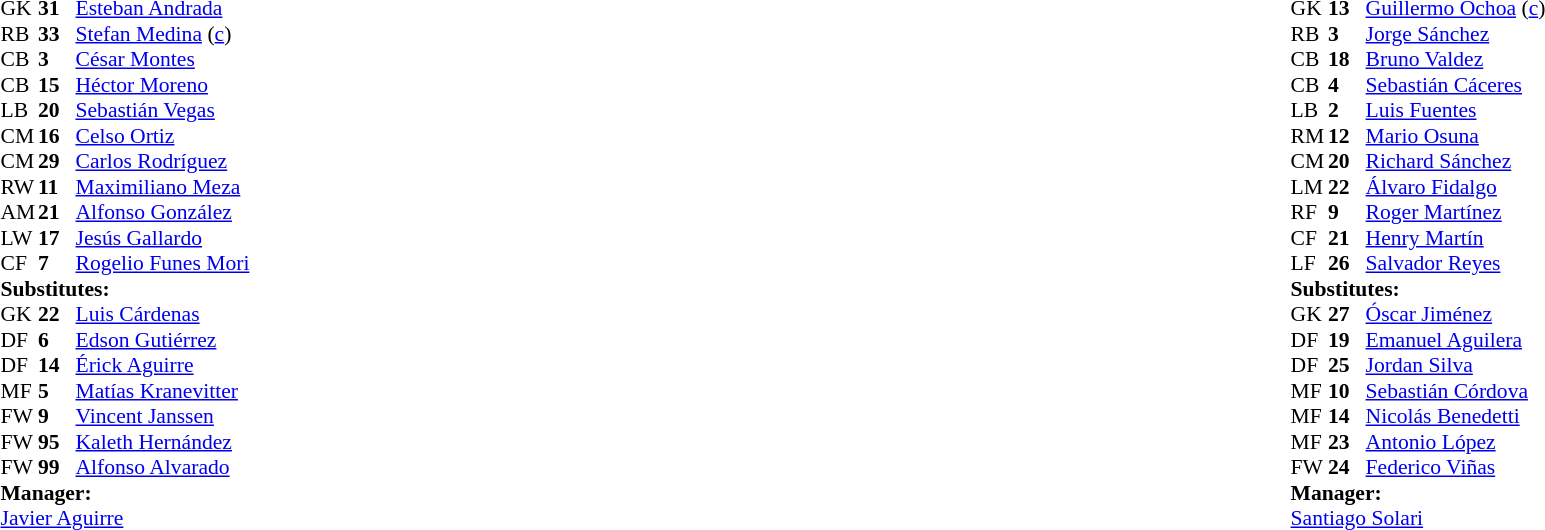<table width="100%">
<tr>
<td valign="top" width="40%"><br><table style="font-size:90%" cellspacing="0" cellpadding="0">
<tr>
<th width=25></th>
<th width=25></th>
</tr>
<tr>
<td>GK</td>
<td><strong>31</strong></td>
<td> <a href='#'>Esteban Andrada</a></td>
</tr>
<tr>
<td>RB</td>
<td><strong>33</strong></td>
<td> <a href='#'>Stefan Medina</a> (<a href='#'>c</a>)</td>
<td></td>
</tr>
<tr>
<td>CB</td>
<td><strong>3</strong></td>
<td> <a href='#'>César Montes</a></td>
</tr>
<tr>
<td>CB</td>
<td><strong>15</strong></td>
<td> <a href='#'>Héctor Moreno</a></td>
</tr>
<tr>
<td>LB</td>
<td><strong>20</strong></td>
<td> <a href='#'>Sebastián Vegas</a></td>
</tr>
<tr>
<td>CM</td>
<td><strong>16</strong></td>
<td> <a href='#'>Celso Ortiz</a></td>
<td></td>
<td></td>
</tr>
<tr>
<td>CM</td>
<td><strong>29</strong></td>
<td> <a href='#'>Carlos Rodríguez</a></td>
</tr>
<tr>
<td>RW</td>
<td><strong>11</strong></td>
<td> <a href='#'>Maximiliano Meza</a></td>
</tr>
<tr>
<td>AM</td>
<td><strong>21</strong></td>
<td> <a href='#'>Alfonso González</a></td>
<td></td>
<td></td>
</tr>
<tr>
<td>LW</td>
<td><strong>17</strong></td>
<td> <a href='#'>Jesús Gallardo</a></td>
</tr>
<tr>
<td>CF</td>
<td><strong>7</strong></td>
<td> <a href='#'>Rogelio Funes Mori</a></td>
<td></td>
<td></td>
</tr>
<tr>
<td colspan=3><strong>Substitutes:</strong></td>
</tr>
<tr>
<td>GK</td>
<td><strong>22</strong></td>
<td> <a href='#'>Luis Cárdenas</a></td>
</tr>
<tr>
<td>DF</td>
<td><strong>6</strong></td>
<td> <a href='#'>Edson Gutiérrez</a></td>
</tr>
<tr>
<td>DF</td>
<td><strong>14</strong></td>
<td> <a href='#'>Érick Aguirre</a></td>
<td></td>
<td></td>
</tr>
<tr>
<td>MF</td>
<td><strong>5</strong></td>
<td> <a href='#'>Matías Kranevitter</a></td>
<td></td>
<td></td>
</tr>
<tr>
<td>FW</td>
<td><strong>9</strong></td>
<td> <a href='#'>Vincent Janssen</a></td>
<td></td>
<td></td>
</tr>
<tr>
<td>FW</td>
<td><strong>95</strong></td>
<td> <a href='#'>Kaleth Hernández</a></td>
</tr>
<tr>
<td>FW</td>
<td><strong>99</strong></td>
<td> <a href='#'>Alfonso Alvarado</a></td>
</tr>
<tr>
<td colspan=3><strong>Manager:</strong></td>
</tr>
<tr>
<td colspan=3> <a href='#'>Javier Aguirre</a></td>
</tr>
</table>
</td>
<td valign="top"></td>
<td valign="top" width="50%"><br><table style="font-size:90%; margin:auto" cellspacing="0" cellpadding="0">
<tr>
<th width=25></th>
<th width=25></th>
</tr>
<tr>
<td>GK</td>
<td><strong>13</strong></td>
<td> <a href='#'>Guillermo Ochoa</a> (<a href='#'>c</a>)</td>
</tr>
<tr>
<td>RB</td>
<td><strong>3</strong></td>
<td> <a href='#'>Jorge Sánchez</a></td>
<td></td>
</tr>
<tr>
<td>CB</td>
<td><strong>18</strong></td>
<td> <a href='#'>Bruno Valdez</a></td>
</tr>
<tr>
<td>CB</td>
<td><strong>4</strong></td>
<td> <a href='#'>Sebastián Cáceres</a></td>
<td></td>
</tr>
<tr>
<td>LB</td>
<td><strong>2</strong></td>
<td> <a href='#'>Luis Fuentes</a></td>
<td></td>
<td></td>
</tr>
<tr>
<td>RM</td>
<td><strong>12</strong></td>
<td> <a href='#'>Mario Osuna</a></td>
</tr>
<tr>
<td>CM</td>
<td><strong>20</strong></td>
<td> <a href='#'>Richard Sánchez</a></td>
<td></td>
<td></td>
</tr>
<tr>
<td>LM</td>
<td><strong>22</strong></td>
<td> <a href='#'>Álvaro Fidalgo</a></td>
</tr>
<tr>
<td>RF</td>
<td><strong>9</strong></td>
<td> <a href='#'>Roger Martínez</a></td>
<td></td>
<td></td>
</tr>
<tr>
<td>CF</td>
<td><strong>21</strong></td>
<td> <a href='#'>Henry Martín</a></td>
</tr>
<tr>
<td>LF</td>
<td><strong>26</strong></td>
<td> <a href='#'>Salvador Reyes</a></td>
<td></td>
</tr>
<tr>
<td colspan=3><strong>Substitutes:</strong></td>
</tr>
<tr>
<td>GK</td>
<td><strong>27</strong></td>
<td> <a href='#'>Óscar Jiménez</a></td>
</tr>
<tr>
<td>DF</td>
<td><strong>19</strong></td>
<td> <a href='#'>Emanuel Aguilera</a></td>
</tr>
<tr>
<td>DF</td>
<td><strong>25</strong></td>
<td> <a href='#'>Jordan Silva</a></td>
</tr>
<tr>
<td>MF</td>
<td><strong>10</strong></td>
<td> <a href='#'>Sebastián Córdova</a></td>
<td></td>
<td></td>
</tr>
<tr>
<td>MF</td>
<td><strong>14</strong></td>
<td> <a href='#'>Nicolás Benedetti</a></td>
</tr>
<tr>
<td>MF</td>
<td><strong>23</strong></td>
<td> <a href='#'>Antonio López</a></td>
<td></td>
<td></td>
</tr>
<tr>
<td>FW</td>
<td><strong>24</strong></td>
<td> <a href='#'>Federico Viñas</a></td>
<td></td>
<td></td>
</tr>
<tr>
<td colspan=3><strong>Manager:</strong></td>
</tr>
<tr>
<td colspan=3> <a href='#'>Santiago Solari</a></td>
</tr>
</table>
</td>
</tr>
</table>
